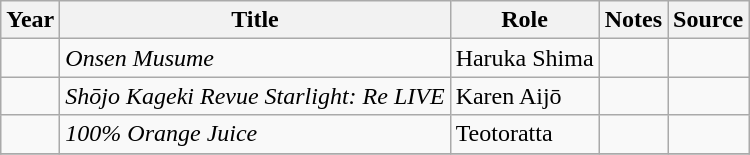<table class="wikitable sortable plainrowheaders">
<tr>
<th>Year</th>
<th>Title</th>
<th>Role</th>
<th class="unsortable">Notes</th>
<th class="unsortable">Source</th>
</tr>
<tr>
<td></td>
<td><em>Onsen Musume</em></td>
<td>Haruka Shima</td>
<td></td>
<td></td>
</tr>
<tr>
<td></td>
<td><em>Shōjo Kageki Revue Starlight: Re LIVE</em></td>
<td>Karen Aijō</td>
<td></td>
<td></td>
</tr>
<tr>
<td></td>
<td><em>100% Orange Juice</em></td>
<td>Teotoratta</td>
<td></td>
<td></td>
</tr>
<tr>
</tr>
</table>
